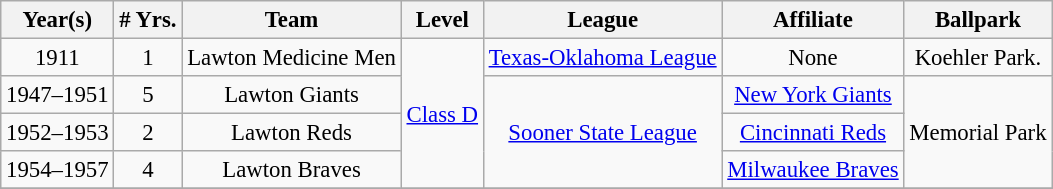<table class="wikitable" style="text-align:center; font-size: 95%;">
<tr>
<th>Year(s)</th>
<th># Yrs.</th>
<th>Team</th>
<th>Level</th>
<th>League</th>
<th>Affiliate</th>
<th>Ballpark</th>
</tr>
<tr>
<td>1911</td>
<td>1</td>
<td>Lawton Medicine Men</td>
<td rowspan=4><a href='#'>Class D</a></td>
<td><a href='#'>Texas-Oklahoma League</a></td>
<td>None</td>
<td>Koehler Park.</td>
</tr>
<tr>
<td>1947–1951</td>
<td>5</td>
<td>Lawton Giants</td>
<td rowspan=3><a href='#'>Sooner State League</a></td>
<td><a href='#'>New York Giants</a></td>
<td rowspan=3>Memorial Park</td>
</tr>
<tr>
<td>1952–1953</td>
<td>2</td>
<td>Lawton Reds</td>
<td><a href='#'>Cincinnati Reds</a></td>
</tr>
<tr>
<td>1954–1957</td>
<td>4</td>
<td>Lawton Braves</td>
<td><a href='#'>Milwaukee Braves</a></td>
</tr>
<tr>
</tr>
</table>
